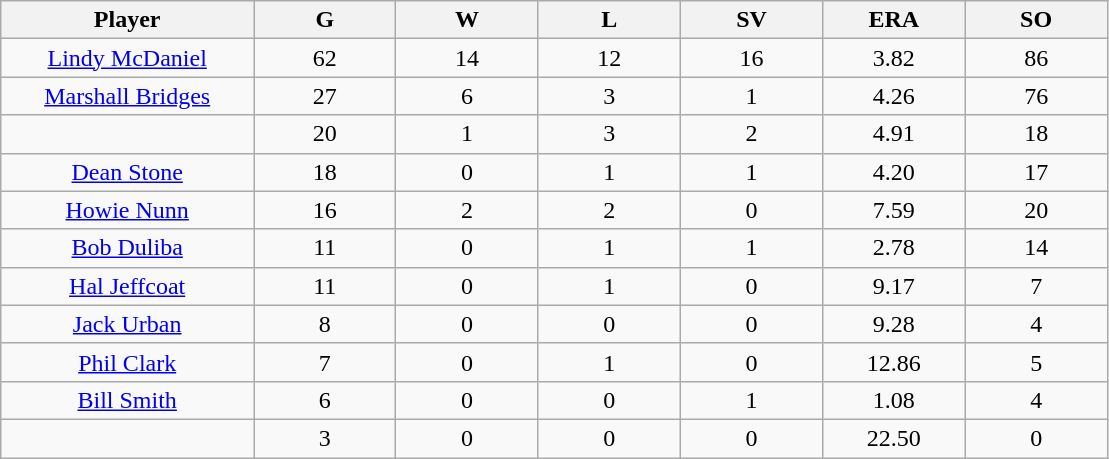<table class="wikitable sortable">
<tr>
<th bgcolor="#DDDDFF" width="16%">Player</th>
<th bgcolor="#DDDDFF" width="9%">G</th>
<th bgcolor="#DDDDFF" width="9%">W</th>
<th bgcolor="#DDDDFF" width="9%">L</th>
<th bgcolor="#DDDDFF" width="9%">SV</th>
<th bgcolor="#DDDDFF" width="9%">ERA</th>
<th bgcolor="#DDDDFF" width="9%">SO</th>
</tr>
<tr align="center">
<td><a href='#'>Lindy McDaniel</a></td>
<td>62</td>
<td>14</td>
<td>12</td>
<td>16</td>
<td>3.82</td>
<td>86</td>
</tr>
<tr align=center>
<td><a href='#'>Marshall Bridges</a></td>
<td>27</td>
<td>6</td>
<td>3</td>
<td>1</td>
<td>4.26</td>
<td>76</td>
</tr>
<tr align=center>
<td></td>
<td>20</td>
<td>1</td>
<td>3</td>
<td>2</td>
<td>4.91</td>
<td>18</td>
</tr>
<tr align="center">
<td><a href='#'>Dean Stone</a></td>
<td>18</td>
<td>0</td>
<td>1</td>
<td>1</td>
<td>4.20</td>
<td>17</td>
</tr>
<tr align=center>
<td><a href='#'>Howie Nunn</a></td>
<td>16</td>
<td>2</td>
<td>2</td>
<td>0</td>
<td>7.59</td>
<td>20</td>
</tr>
<tr align=center>
<td><a href='#'>Bob Duliba</a></td>
<td>11</td>
<td>0</td>
<td>1</td>
<td>1</td>
<td>2.78</td>
<td>14</td>
</tr>
<tr align=center>
<td><a href='#'>Hal Jeffcoat</a></td>
<td>11</td>
<td>0</td>
<td>1</td>
<td>0</td>
<td>9.17</td>
<td>7</td>
</tr>
<tr align=center>
<td><a href='#'>Jack Urban</a></td>
<td>8</td>
<td>0</td>
<td>0</td>
<td>0</td>
<td>9.28</td>
<td>4</td>
</tr>
<tr align=center>
<td><a href='#'>Phil Clark</a></td>
<td>7</td>
<td>0</td>
<td>1</td>
<td>0</td>
<td>12.86</td>
<td>5</td>
</tr>
<tr align=center>
<td><a href='#'>Bill Smith</a></td>
<td>6</td>
<td>0</td>
<td>0</td>
<td>1</td>
<td>1.08</td>
<td>4</td>
</tr>
<tr align=center>
<td></td>
<td>3</td>
<td>0</td>
<td>0</td>
<td>0</td>
<td>22.50</td>
<td>0</td>
</tr>
</table>
